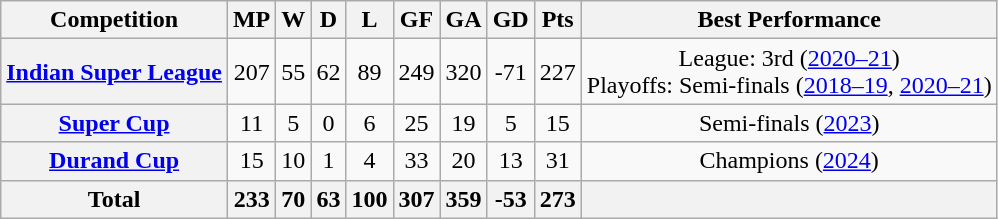<table class="wikitable" style="text-align: center;">
<tr>
<th>Competition</th>
<th>MP</th>
<th>W</th>
<th>D</th>
<th>L</th>
<th>GF</th>
<th>GA</th>
<th>GD</th>
<th>Pts</th>
<th>Best Performance</th>
</tr>
<tr>
<th><a href='#'>Indian Super League</a></th>
<td>207</td>
<td>55</td>
<td>62</td>
<td>89</td>
<td>249</td>
<td>320</td>
<td>-71</td>
<td>227</td>
<td>League: 3rd (<a href='#'>2020–21</a>)<br>Playoffs: Semi-finals (<a href='#'>2018–19</a>, <a href='#'>2020–21</a>)</td>
</tr>
<tr>
<th><a href='#'>Super Cup</a></th>
<td>11</td>
<td>5</td>
<td>0</td>
<td>6</td>
<td>25</td>
<td>19</td>
<td>5</td>
<td>15</td>
<td>Semi-finals (<a href='#'>2023</a>)</td>
</tr>
<tr>
<th><a href='#'>Durand Cup</a></th>
<td>15</td>
<td>10</td>
<td>1</td>
<td>4</td>
<td>33</td>
<td>20</td>
<td>13</td>
<td>31</td>
<td>Champions (<a href='#'>2024</a>)</td>
</tr>
<tr>
<th>Total</th>
<th>233</th>
<th>70</th>
<th>63</th>
<th>100</th>
<th>307</th>
<th>359</th>
<th>-53</th>
<th>273</th>
<th></th>
</tr>
</table>
